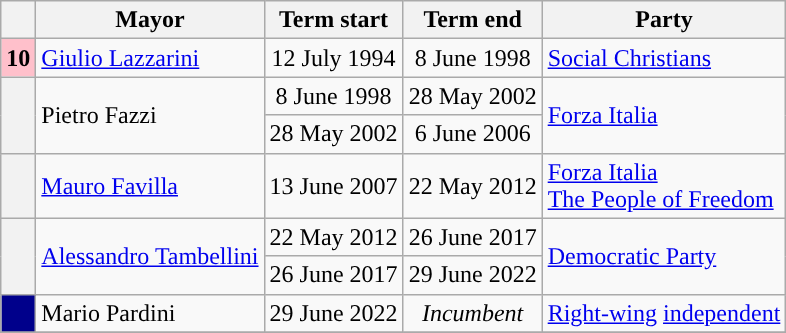<table class="wikitable">
<tr>
<th class=unsortable> </th>
<th>Mayor</th>
<th>Term start</th>
<th>Term end</th>
<th>Party</th>
</tr>
<tr>
<th style="background:pink;">10</th>
<td><a href='#'>Giulio Lazzarini</a></td>
<td align=center>12 July 1994</td>
<td align=center>8 June 1998</td>
<td><a href='#'>Social Christians</a></td>
</tr>
<tr>
<th rowspan=2 style="background:"></th>
<td rowspan=2>Pietro Fazzi</td>
<td align=center>8 June 1998</td>
<td align=center>28 May 2002</td>
<td rowspan=2><a href='#'>Forza Italia</a></td>
</tr>
<tr>
<td align=center>28 May 2002</td>
<td align=center>6 June 2006</td>
</tr>
<tr>
<th style="background:"></th>
<td><a href='#'>Mauro Favilla</a></td>
<td align=center>13 June 2007</td>
<td align=center>22 May 2012</td>
<td><a href='#'>Forza Italia</a><br><a href='#'>The People of Freedom</a></td>
</tr>
<tr>
<th rowspan=2 style="background:"></th>
<td rowspan=2><a href='#'>Alessandro Tambellini</a></td>
<td align=center>22 May 2012</td>
<td align=center>26 June 2017</td>
<td rowspan=2><a href='#'>Democratic Party</a></td>
</tr>
<tr>
<td align=center>26 June 2017</td>
<td align=center>29 June 2022</td>
</tr>
<tr>
<th style="background:darkblue;"></th>
<td>Mario Pardini</td>
<td align=center>29 June 2022</td>
<td align=center><em>Incumbent</em></td>
<td><a href='#'>Right-wing</a> <a href='#'>independent</a></td>
</tr>
<tr>
</tr>
</table>
